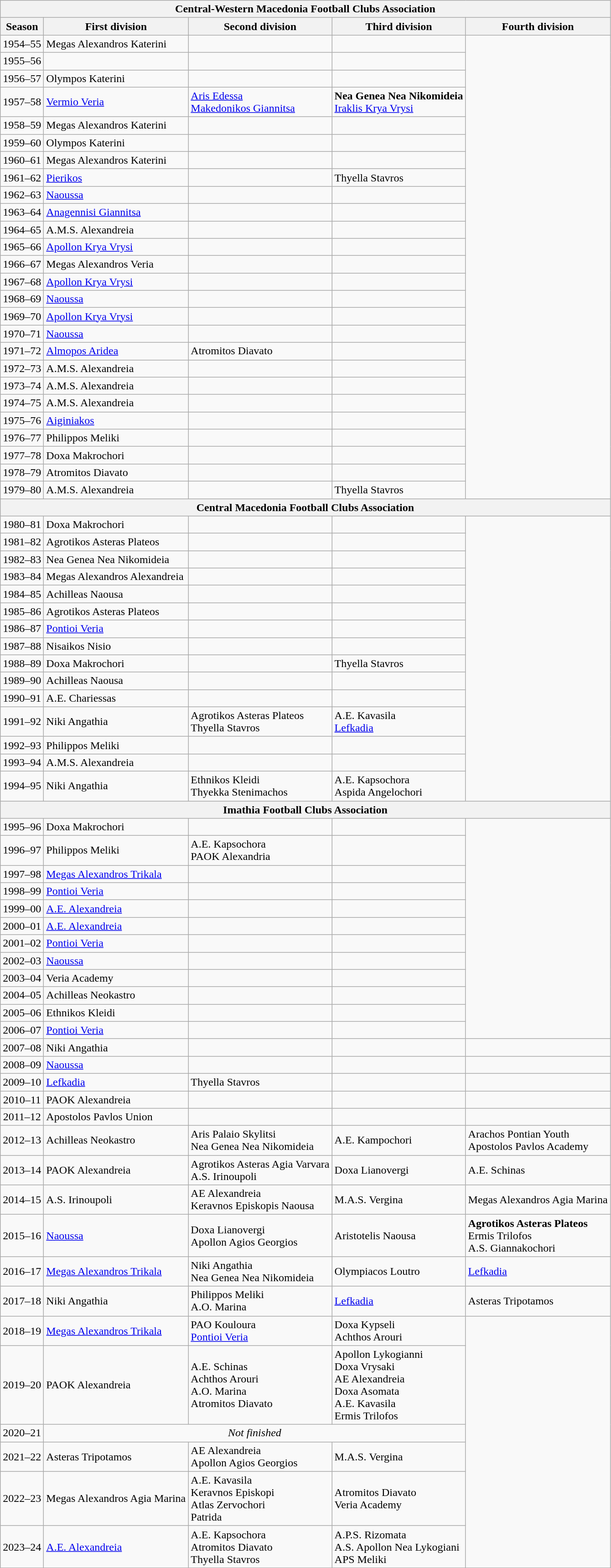<table class="wikitable" style="text-align:left;margin-left:1em;">
<tr>
<th colspan=5>Central-Western Macedonia Football Clubs Association</th>
</tr>
<tr>
<th>Season</th>
<th>First division</th>
<th>Second division</th>
<th>Third division</th>
<th>Fourth division</th>
</tr>
<tr>
<td align="center">1954–55</td>
<td>Megas Alexandros Katerini</td>
<td></td>
<td></td>
</tr>
<tr>
<td align="center">1955–56</td>
<td></td>
<td></td>
<td></td>
</tr>
<tr>
<td align="center">1956–57</td>
<td>Olympos Katerini</td>
<td></td>
<td></td>
</tr>
<tr>
<td align="center">1957–58</td>
<td><a href='#'>Vermio Veria</a></td>
<td><a href='#'>Aris Edessa</a><br><a href='#'>Makedonikos Giannitsa</a></td>
<td><strong>Nea Genea Nea Nikomideia</strong><br><a href='#'>Iraklis Krya Vrysi</a><br></td>
</tr>
<tr>
<td align="center">1958–59</td>
<td>Megas Alexandros Katerini</td>
<td></td>
<td></td>
</tr>
<tr>
<td align="center">1959–60</td>
<td>Olympos Katerini</td>
<td></td>
<td></td>
</tr>
<tr>
<td align="center">1960–61</td>
<td>Megas Alexandros Katerini</td>
<td></td>
<td></td>
</tr>
<tr>
<td align="center">1961–62</td>
<td><a href='#'>Pierikos</a></td>
<td></td>
<td>Thyella Stavros</td>
</tr>
<tr>
<td align="center">1962–63</td>
<td><a href='#'>Naoussa</a></td>
<td></td>
<td></td>
</tr>
<tr>
<td align="center">1963–64</td>
<td><a href='#'>Anagennisi Giannitsa</a></td>
<td></td>
<td></td>
</tr>
<tr>
<td align="center">1964–65</td>
<td>A.M.S. Alexandreia</td>
<td></td>
<td></td>
</tr>
<tr>
<td align="center">1965–66</td>
<td><a href='#'>Apollon Krya Vrysi</a></td>
<td></td>
<td></td>
</tr>
<tr>
<td align="center">1966–67</td>
<td>Megas Alexandros Veria</td>
<td></td>
<td></td>
</tr>
<tr>
<td align="center">1967–68</td>
<td><a href='#'>Apollon Krya Vrysi</a></td>
<td></td>
<td></td>
</tr>
<tr>
<td align="center">1968–69</td>
<td><a href='#'>Naoussa</a></td>
<td></td>
<td></td>
</tr>
<tr>
<td align="center">1969–70</td>
<td><a href='#'>Apollon Krya Vrysi</a></td>
<td></td>
<td></td>
</tr>
<tr>
<td align="center">1970–71</td>
<td><a href='#'>Naoussa</a></td>
<td></td>
<td></td>
</tr>
<tr>
<td align="center">1971–72</td>
<td><a href='#'>Almopos Aridea</a></td>
<td>Atromitos Diavato</td>
<td></td>
</tr>
<tr>
<td align="center">1972–73</td>
<td>A.M.S. Alexandreia</td>
<td></td>
<td></td>
</tr>
<tr>
<td align="center">1973–74</td>
<td>A.M.S. Alexandreia</td>
<td></td>
<td></td>
</tr>
<tr>
<td align="center">1974–75</td>
<td>A.M.S. Alexandreia</td>
<td></td>
<td></td>
</tr>
<tr>
<td align="center">1975–76</td>
<td><a href='#'>Aiginiakos</a></td>
<td></td>
<td></td>
</tr>
<tr>
<td align="center">1976–77</td>
<td>Philippos Meliki</td>
<td></td>
<td></td>
</tr>
<tr>
<td align="center">1977–78</td>
<td>Doxa Makrochori</td>
<td></td>
<td></td>
</tr>
<tr>
<td align="center">1978–79</td>
<td>Atromitos Diavato</td>
<td></td>
<td></td>
</tr>
<tr>
<td align="center">1979–80</td>
<td>A.M.S. Alexandreia</td>
<td></td>
<td>Thyella Stavros</td>
</tr>
<tr>
<th colspan=5>Central Macedonia Football Clubs Association</th>
</tr>
<tr>
<td align="center">1980–81</td>
<td>Doxa Makrochori</td>
<td></td>
<td></td>
</tr>
<tr>
<td align="center">1981–82</td>
<td>Agrotikos Asteras Plateos</td>
<td></td>
<td></td>
</tr>
<tr>
<td align="center">1982–83</td>
<td>Nea Genea Nea Nikomideia</td>
<td></td>
<td></td>
</tr>
<tr>
<td align="center">1983–84</td>
<td>Megas Alexandros Alexandreia</td>
<td></td>
<td></td>
</tr>
<tr>
<td align="center">1984–85</td>
<td>Achilleas Naousa</td>
<td></td>
<td></td>
</tr>
<tr>
<td align="center">1985–86</td>
<td>Agrotikos Asteras Plateos</td>
<td></td>
<td></td>
</tr>
<tr>
<td align="center">1986–87</td>
<td><a href='#'>Pontioi Veria</a></td>
<td></td>
<td></td>
</tr>
<tr>
<td align="center">1987–88</td>
<td>Nisaikos Nisio</td>
<td></td>
<td></td>
</tr>
<tr>
<td align="center">1988–89</td>
<td>Doxa Makrochori</td>
<td></td>
<td>Thyella Stavros</td>
</tr>
<tr>
<td align="center">1989–90</td>
<td>Achilleas Naousa</td>
<td></td>
<td></td>
</tr>
<tr>
<td align="center">1990–91</td>
<td>A.E. Chariessas</td>
<td></td>
<td></td>
</tr>
<tr>
<td align="center">1991–92</td>
<td>Niki Angathia</td>
<td>Agrotikos Asteras Plateos<br>Thyella Stavros</td>
<td>A.E. Kavasila<br><a href='#'>Lefkadia</a></td>
</tr>
<tr>
<td align="center">1992–93</td>
<td>Philippos Meliki</td>
<td></td>
<td></td>
</tr>
<tr>
<td align="center">1993–94</td>
<td>A.M.S. Alexandreia</td>
<td></td>
<td></td>
</tr>
<tr>
<td align="center">1994–95</td>
<td>Niki Angathia</td>
<td>Ethnikos Kleidi<br>Thyekka Stenimachos</td>
<td>A.E. Kapsochora<br>Aspida Angelochori</td>
</tr>
<tr>
<th colspan=5>Imathia Football Clubs Association</th>
</tr>
<tr>
<td align="center">1995–96</td>
<td>Doxa Makrochori</td>
<td></td>
<td></td>
</tr>
<tr>
<td align="center">1996–97</td>
<td>Philippos Meliki</td>
<td>A.E. Kapsochora<br>PAOK Alexandria</td>
<td></td>
</tr>
<tr>
<td align="center">1997–98</td>
<td><a href='#'>Megas Alexandros Trikala</a></td>
<td></td>
<td></td>
</tr>
<tr>
<td align="center">1998–99</td>
<td><a href='#'>Pontioi Veria</a></td>
<td></td>
<td></td>
</tr>
<tr>
<td align="center">1999–00</td>
<td><a href='#'>A.E. Alexandreia</a></td>
<td></td>
<td></td>
</tr>
<tr>
<td align="center">2000–01</td>
<td><a href='#'>A.E. Alexandreia</a></td>
<td></td>
<td></td>
</tr>
<tr>
<td align="center">2001–02</td>
<td><a href='#'>Pontioi Veria</a></td>
<td></td>
<td></td>
</tr>
<tr>
<td align="center">2002–03</td>
<td><a href='#'>Naoussa</a></td>
<td></td>
<td></td>
</tr>
<tr>
<td align="center">2003–04</td>
<td>Veria Academy</td>
<td></td>
<td></td>
</tr>
<tr>
<td align="center">2004–05</td>
<td>Achilleas Neokastro</td>
<td></td>
<td></td>
</tr>
<tr>
<td align="center">2005–06</td>
<td>Ethnikos Kleidi</td>
<td></td>
<td></td>
</tr>
<tr>
<td align="center">2006–07</td>
<td><a href='#'>Pontioi Veria</a></td>
<td></td>
<td></td>
</tr>
<tr>
<td align="center">2007–08</td>
<td>Niki Angathia</td>
<td></td>
<td></td>
<td></td>
</tr>
<tr>
<td align="center">2008–09</td>
<td><a href='#'>Naoussa</a></td>
<td></td>
<td></td>
<td></td>
</tr>
<tr>
<td align="center">2009–10</td>
<td><a href='#'>Lefkadia</a></td>
<td>Thyella Stavros</td>
<td></td>
<td></td>
</tr>
<tr>
<td align="center">2010–11</td>
<td>PAOK Alexandreia</td>
<td></td>
<td></td>
<td></td>
</tr>
<tr>
<td align="center">2011–12</td>
<td>Apostolos Pavlos Union</td>
<td></td>
<td></td>
<td></td>
</tr>
<tr>
<td align="center">2012–13</td>
<td>Achilleas Neokastro</td>
<td>Aris Palaio Skylitsi<br>Nea Genea Nea Nikomideia</td>
<td>A.E. Kampochori</td>
<td>Arachos Pontian Youth<br>Apostolos Pavlos Academy</td>
</tr>
<tr>
<td align="center">2013–14</td>
<td>PAOK Alexandreia</td>
<td>Agrotikos Asteras Agia Varvara<br>A.S. Irinoupoli</td>
<td>Doxa Lianovergi</td>
<td>A.E. Schinas</td>
</tr>
<tr>
<td align="center">2014–15</td>
<td>A.S. Irinoupoli</td>
<td>AE Alexandreia<br>Keravnos Episkopis Naousa</td>
<td>M.A.S. Vergina</td>
<td>Megas Alexandros Agia Marina</td>
</tr>
<tr>
<td align="center">2015–16</td>
<td><a href='#'>Naoussa</a></td>
<td>Doxa Lianovergi<br>Apollon Agios Georgios</td>
<td>Aristotelis Naousa</td>
<td><strong>Agrotikos Asteras Plateos</strong><br>Ermis Trilofos<br>A.S. Giannakochori</td>
</tr>
<tr>
<td align="center">2016–17</td>
<td><a href='#'>Megas Alexandros Trikala</a></td>
<td>Niki Angathia<br>Nea Genea Nea Nikomideia</td>
<td>Olympiacos Loutro</td>
<td><a href='#'>Lefkadia</a></td>
</tr>
<tr>
<td align="center">2017–18</td>
<td>Niki Angathia</td>
<td>Philippos Meliki<br>A.O. Marina</td>
<td><a href='#'>Lefkadia</a></td>
<td>Asteras Tripotamos</td>
</tr>
<tr>
<td align="center">2018–19</td>
<td><a href='#'>Megas Alexandros Trikala</a></td>
<td>PAO Kouloura<br><a href='#'>Pontioi Veria</a></td>
<td>Doxa Kypseli<br>Achthos Arouri</td>
</tr>
<tr>
<td align="center">2019–20</td>
<td>PAOK Alexandreia</td>
<td>A.E. Schinas<br>Achthos Arouri<br>A.O. Marina<br>Atromitos Diavato</td>
<td>Apollon Lykogianni<br>Doxa Vrysaki<br>AE Alexandreia<br>Doxa Asomata<br>A.E. Kavasila<br>Ermis Trilofos</td>
</tr>
<tr>
<td align="center">2020–21</td>
<td align="center" colspan=3><em>Not finished</em></td>
</tr>
<tr>
<td align="center">2021–22</td>
<td>Asteras Tripotamos</td>
<td>AE Alexandreia<br>Apollon Agios Georgios</td>
<td>M.A.S. Vergina</td>
</tr>
<tr>
<td align="center">2022–23</td>
<td>Megas Alexandros Agia Marina</td>
<td>A.E. Kavasila<br>Keravnos Episkopi<br>Atlas Zervochori<br>Patrida</td>
<td>Atromitos Diavato<br>Veria Academy</td>
</tr>
<tr>
<td align="center">2023–24</td>
<td><a href='#'>A.E. Alexandreia</a></td>
<td>A.E. Kapsochora<br>Atromitos Diavato<br>Thyella Stavros</td>
<td>A.P.S. Rizomata<br>A.S. Apollon Nea Lykogiani<br>APS Meliki</td>
</tr>
</table>
